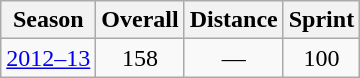<table class="wikitable sortable" style="text-align:center;">
<tr>
<th>Season</th>
<th>Overall</th>
<th>Distance</th>
<th>Sprint</th>
</tr>
<tr>
<td><a href='#'>2012–13</a></td>
<td>158</td>
<td>—</td>
<td>100</td>
</tr>
</table>
